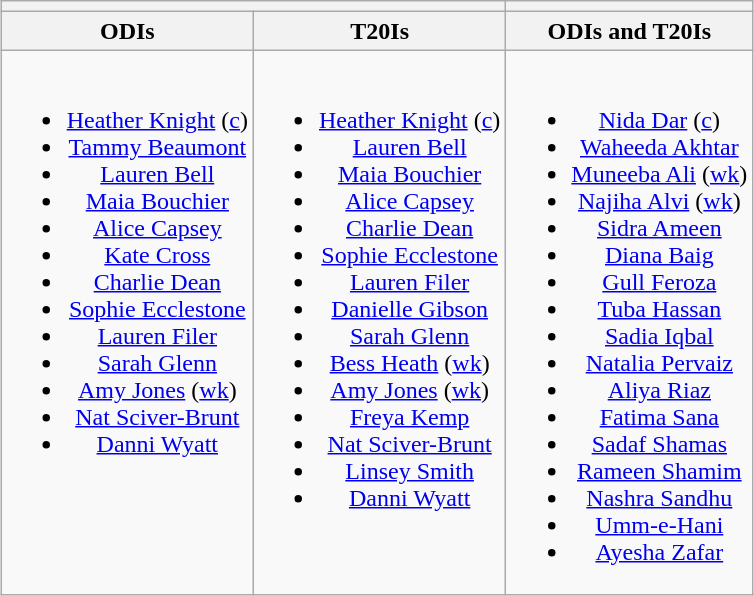<table class="wikitable" style="text-align:center;margin:auto">
<tr>
<th colspan=2></th>
<th></th>
</tr>
<tr>
<th>ODIs</th>
<th>T20Is</th>
<th>ODIs and T20Is</th>
</tr>
<tr style="vertical-align:top">
<td><br><ul><li><a href='#'>Heather Knight</a> (<a href='#'>c</a>)</li><li><a href='#'>Tammy Beaumont</a></li><li><a href='#'>Lauren Bell</a></li><li><a href='#'>Maia Bouchier</a></li><li><a href='#'>Alice Capsey</a></li><li><a href='#'>Kate Cross</a></li><li><a href='#'>Charlie Dean</a></li><li><a href='#'>Sophie Ecclestone</a></li><li><a href='#'>Lauren Filer</a></li><li><a href='#'>Sarah Glenn</a></li><li><a href='#'>Amy Jones</a> (<a href='#'>wk</a>)</li><li><a href='#'>Nat Sciver-Brunt</a></li><li><a href='#'>Danni Wyatt</a></li></ul></td>
<td><br><ul><li><a href='#'>Heather Knight</a> (<a href='#'>c</a>)</li><li><a href='#'>Lauren Bell</a></li><li><a href='#'>Maia Bouchier</a></li><li><a href='#'>Alice Capsey</a></li><li><a href='#'>Charlie Dean</a></li><li><a href='#'>Sophie Ecclestone</a></li><li><a href='#'>Lauren Filer</a></li><li><a href='#'>Danielle Gibson</a></li><li><a href='#'>Sarah Glenn</a></li><li><a href='#'>Bess Heath</a> (<a href='#'>wk</a>)</li><li><a href='#'>Amy Jones</a> (<a href='#'>wk</a>)</li><li><a href='#'>Freya Kemp</a></li><li><a href='#'>Nat Sciver-Brunt</a></li><li><a href='#'>Linsey Smith</a></li><li><a href='#'>Danni Wyatt</a></li></ul></td>
<td><br><ul><li><a href='#'>Nida Dar</a> (<a href='#'>c</a>)</li><li><a href='#'>Waheeda Akhtar</a></li><li><a href='#'>Muneeba Ali</a> (<a href='#'>wk</a>)</li><li><a href='#'>Najiha Alvi</a> (<a href='#'>wk</a>)</li><li><a href='#'>Sidra Ameen</a></li><li><a href='#'>Diana Baig</a></li><li><a href='#'>Gull Feroza</a></li><li><a href='#'>Tuba Hassan</a></li><li><a href='#'>Sadia Iqbal</a></li><li><a href='#'>Natalia Pervaiz</a></li><li><a href='#'>Aliya Riaz</a></li><li><a href='#'>Fatima Sana</a></li><li><a href='#'>Sadaf Shamas</a></li><li><a href='#'>Rameen Shamim</a></li><li><a href='#'>Nashra Sandhu</a></li><li><a href='#'>Umm-e-Hani</a></li><li><a href='#'>Ayesha Zafar</a></li></ul></td>
</tr>
</table>
